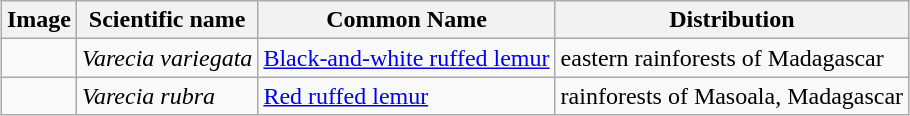<table class="wikitable" style="margin-left: auto; margin-right: auto; border: none;">
<tr>
<th>Image</th>
<th>Scientific name</th>
<th>Common Name</th>
<th>Distribution</th>
</tr>
<tr>
<td></td>
<td><em>Varecia variegata</em></td>
<td><a href='#'>Black-and-white ruffed lemur</a></td>
<td>eastern rainforests of Madagascar</td>
</tr>
<tr>
<td></td>
<td><em>Varecia rubra</em></td>
<td><a href='#'>Red ruffed lemur</a></td>
<td>rainforests of Masoala, Madagascar</td>
</tr>
<tr>
</tr>
</table>
